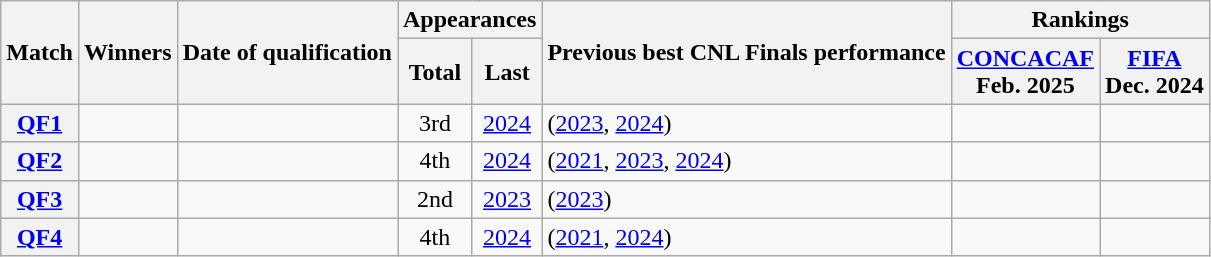<table class="wikitable sortable">
<tr>
<th rowspan=2>Match</th>
<th rowspan=2>Winners</th>
<th rowspan=2>Date of qualification</th>
<th colspan=2>Appearances</th>
<th rowspan=2>Previous best CNL Finals performance</th>
<th colspan=2>Rankings</th>
</tr>
<tr>
<th data-sort-type="number">Total</th>
<th>Last</th>
<th><a href='#'>CONCACAF</a><br>Feb. 2025</th>
<th><a href='#'>FIFA</a><br>Dec. 2024</th>
</tr>
<tr>
<th><a href='#'>QF1</a></th>
<td></td>
<td></td>
<td align=center>3rd</td>
<td align=center><a href='#'>2024</a></td>
<td> (<a href='#'>2023</a>, <a href='#'>2024</a>)</td>
<td></td>
<td></td>
</tr>
<tr>
<th><a href='#'>QF2</a></th>
<td></td>
<td></td>
<td align=center>4th</td>
<td align=center><a href='#'>2024</a></td>
<td> (<a href='#'>2021</a>, <a href='#'>2023</a>, <a href='#'>2024</a>)</td>
<td></td>
<td></td>
</tr>
<tr>
<th><a href='#'>QF3</a></th>
<td></td>
<td></td>
<td align=center>2nd</td>
<td align=center><a href='#'>2023</a></td>
<td> (<a href='#'>2023</a>)</td>
<td></td>
<td></td>
</tr>
<tr>
<th><a href='#'>QF4</a></th>
<td></td>
<td></td>
<td align=center>4th</td>
<td align=center><a href='#'>2024</a></td>
<td> (<a href='#'>2021</a>, <a href='#'>2024</a>)</td>
<td></td>
<td></td>
</tr>
</table>
